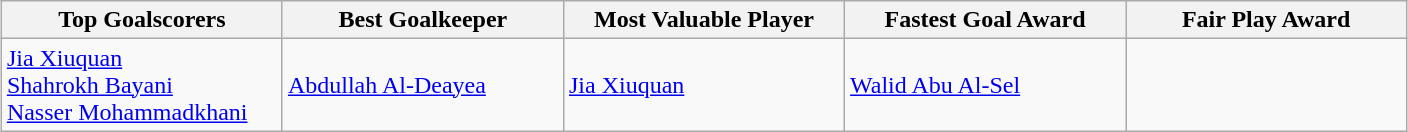<table class="wikitable" style="text-align: center; margin: 0 auto;">
<tr>
<th width=180>Top Goalscorers</th>
<th width=180>Best Goalkeeper</th>
<th width=180>Most Valuable Player</th>
<th width=180>Fastest Goal Award</th>
<th width=180>Fair Play Award</th>
</tr>
<tr>
<td align=left> <a href='#'>Jia Xiuquan</a><br> <a href='#'>Shahrokh Bayani</a><br> <a href='#'>Nasser Mohammadkhani</a></td>
<td align=left> <a href='#'>Abdullah Al-Deayea</a></td>
<td align=left> <a href='#'>Jia Xiuquan</a></td>
<td align=left> <a href='#'>Walid Abu Al-Sel</a></td>
<td align=left></td>
</tr>
</table>
